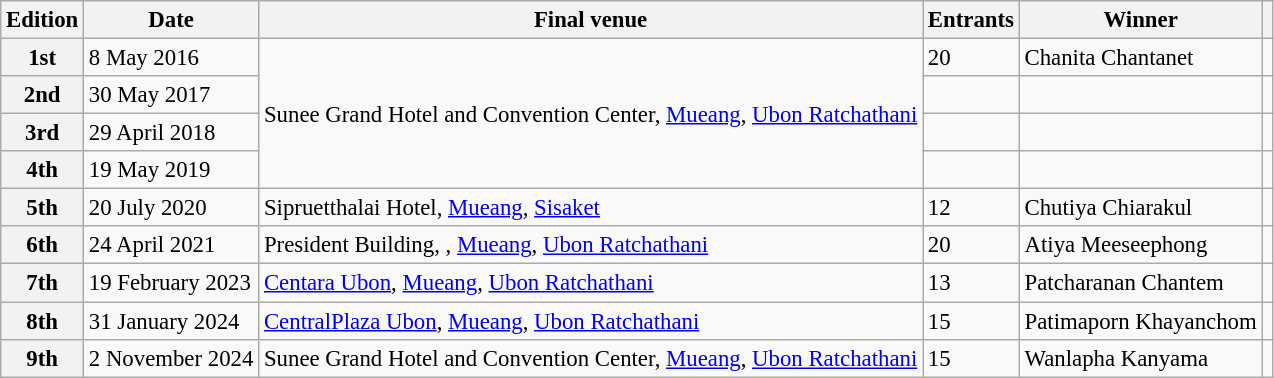<table class="wikitable defaultcenter col2left col3left col5left" style="font-size:95%;">
<tr>
<th>Edition</th>
<th>Date</th>
<th>Final venue</th>
<th>Entrants</th>
<th>Winner</th>
<th></th>
</tr>
<tr>
<th>1st</th>
<td>8 May 2016</td>
<td rowspan=4>Sunee Grand Hotel and Convention Center, <a href='#'>Mueang</a>, <a href='#'>Ubon Ratchathani</a></td>
<td>20</td>
<td>Chanita Chantanet</td>
<td></td>
</tr>
<tr>
<th>2nd</th>
<td>30 May 2017</td>
<td></td>
<td></td>
<td></td>
</tr>
<tr>
<th>3rd</th>
<td>29 April 2018</td>
<td></td>
<td></td>
<td></td>
</tr>
<tr>
<th>4th</th>
<td>19 May 2019</td>
<td></td>
<td></td>
<td></td>
</tr>
<tr>
<th>5th</th>
<td>20 July 2020</td>
<td>Sipruetthalai Hotel, <a href='#'>Mueang</a>, <a href='#'>Sisaket</a></td>
<td>12</td>
<td>Chutiya Chiarakul</td>
<td></td>
</tr>
<tr>
<th>6th</th>
<td>24 April 2021</td>
<td>President Building, , <a href='#'>Mueang</a>, <a href='#'>Ubon Ratchathani</a></td>
<td>20</td>
<td>Atiya Meeseephong</td>
<td></td>
</tr>
<tr>
<th>7th</th>
<td>19 February 2023</td>
<td><a href='#'>Centara Ubon</a>, <a href='#'>Mueang</a>, <a href='#'>Ubon Ratchathani</a></td>
<td>13</td>
<td>Patcharanan Chantem</td>
<td></td>
</tr>
<tr>
<th>8th</th>
<td>31 January 2024</td>
<td><a href='#'>CentralPlaza Ubon</a>, <a href='#'>Mueang</a>, <a href='#'>Ubon Ratchathani</a></td>
<td>15</td>
<td>Patimaporn Khayanchom</td>
<td></td>
</tr>
<tr>
<th>9th</th>
<td>2 November 2024</td>
<td>Sunee Grand Hotel and Convention Center, <a href='#'>Mueang</a>, <a href='#'>Ubon Ratchathani</a></td>
<td>15</td>
<td>Wanlapha Kanyama</td>
<td></td>
</tr>
</table>
